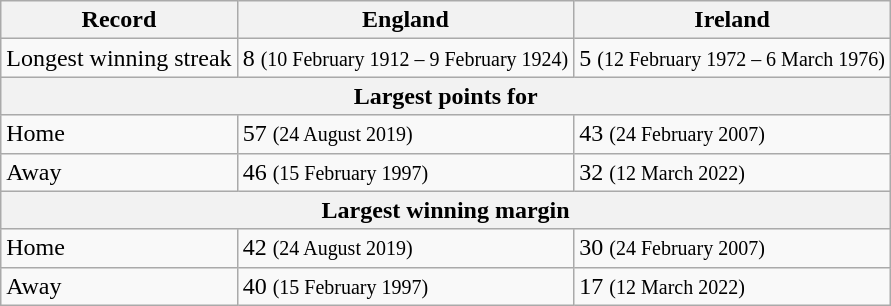<table class="wikitable">
<tr>
<th>Record</th>
<th>England</th>
<th>Ireland</th>
</tr>
<tr>
<td>Longest winning streak</td>
<td>8 <small>(10 February 1912 – 9 February 1924)</small></td>
<td>5 <small>(12 February 1972 – 6 March 1976)</small></td>
</tr>
<tr>
<th colspan=3 align=center>Largest points for</th>
</tr>
<tr>
<td>Home</td>
<td>57 <small>(24 August 2019)</small></td>
<td>43 <small>(24 February 2007)</small></td>
</tr>
<tr>
<td>Away</td>
<td>46 <small>(15 February 1997)</small></td>
<td>32 <small>(12 March 2022)</small></td>
</tr>
<tr>
<th colspan=3 align=center>Largest winning margin</th>
</tr>
<tr>
<td>Home</td>
<td>42 <small>(24 August 2019)</small></td>
<td>30 <small>(24 February 2007)</small></td>
</tr>
<tr>
<td>Away</td>
<td>40 <small>(15 February 1997)</small></td>
<td>17 <small>(12 March 2022)</small></td>
</tr>
</table>
